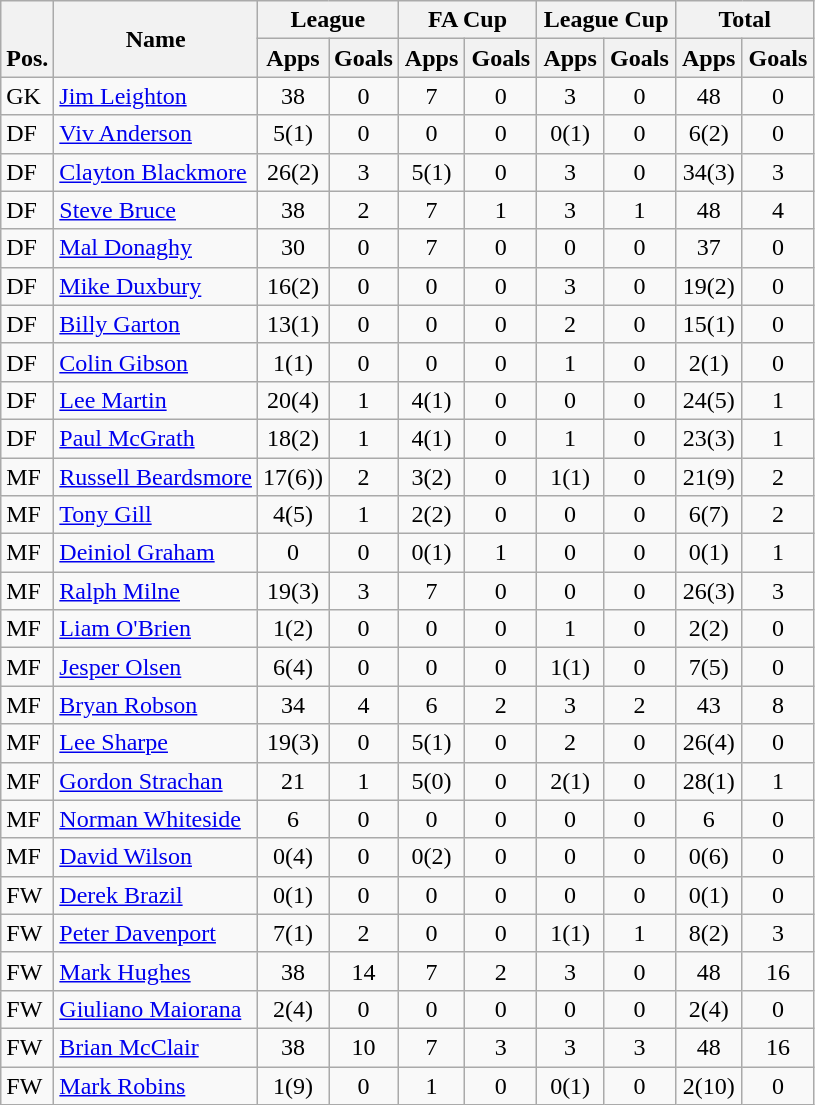<table class="wikitable" style="text-align:center">
<tr>
<th rowspan="2" valign="bottom">Pos.</th>
<th rowspan="2">Name</th>
<th colspan="2" width="85">League</th>
<th colspan="2" width="85">FA Cup</th>
<th colspan="2" width="85">League Cup</th>
<th colspan="2" width="85">Total</th>
</tr>
<tr>
<th>Apps</th>
<th>Goals</th>
<th>Apps</th>
<th>Goals</th>
<th>Apps</th>
<th>Goals</th>
<th>Apps</th>
<th>Goals</th>
</tr>
<tr>
<td align="left">GK</td>
<td align="left"> <a href='#'>Jim Leighton</a></td>
<td>38</td>
<td>0</td>
<td>7</td>
<td>0</td>
<td>3</td>
<td>0</td>
<td>48</td>
<td>0</td>
</tr>
<tr>
<td align="left">DF</td>
<td align="left"> <a href='#'>Viv Anderson</a></td>
<td>5(1)</td>
<td>0</td>
<td>0</td>
<td>0</td>
<td>0(1)</td>
<td>0</td>
<td>6(2)</td>
<td>0</td>
</tr>
<tr>
<td align="left">DF</td>
<td align="left"> <a href='#'>Clayton Blackmore</a></td>
<td>26(2)</td>
<td>3</td>
<td>5(1)</td>
<td>0</td>
<td>3</td>
<td>0</td>
<td>34(3)</td>
<td>3</td>
</tr>
<tr>
<td align="left">DF</td>
<td align="left"> <a href='#'>Steve Bruce</a></td>
<td>38</td>
<td>2</td>
<td>7</td>
<td>1</td>
<td>3</td>
<td>1</td>
<td>48</td>
<td>4</td>
</tr>
<tr>
<td align="left">DF</td>
<td align="left"> <a href='#'>Mal Donaghy</a></td>
<td>30</td>
<td>0</td>
<td>7</td>
<td>0</td>
<td>0</td>
<td>0</td>
<td>37</td>
<td>0</td>
</tr>
<tr>
<td align="left">DF</td>
<td align="left"> <a href='#'>Mike Duxbury</a></td>
<td>16(2)</td>
<td>0</td>
<td>0</td>
<td>0</td>
<td>3</td>
<td>0</td>
<td>19(2)</td>
<td>0</td>
</tr>
<tr>
<td align="left">DF</td>
<td align="left"> <a href='#'>Billy Garton</a></td>
<td>13(1)</td>
<td>0</td>
<td>0</td>
<td>0</td>
<td>2</td>
<td>0</td>
<td>15(1)</td>
<td>0</td>
</tr>
<tr>
<td align="left">DF</td>
<td align="left"> <a href='#'>Colin Gibson</a></td>
<td>1(1)</td>
<td>0</td>
<td>0</td>
<td>0</td>
<td>1</td>
<td>0</td>
<td>2(1)</td>
<td>0</td>
</tr>
<tr>
<td align="left">DF</td>
<td align="left"> <a href='#'>Lee Martin</a></td>
<td>20(4)</td>
<td>1</td>
<td>4(1)</td>
<td>0</td>
<td>0</td>
<td>0</td>
<td>24(5)</td>
<td>1</td>
</tr>
<tr>
<td align="left">DF</td>
<td align="left"> <a href='#'>Paul McGrath</a></td>
<td>18(2)</td>
<td>1</td>
<td>4(1)</td>
<td>0</td>
<td>1</td>
<td>0</td>
<td>23(3)</td>
<td>1</td>
</tr>
<tr>
<td align="left">MF</td>
<td align="left"> <a href='#'>Russell Beardsmore</a></td>
<td>17(6))</td>
<td>2</td>
<td>3(2)</td>
<td>0</td>
<td>1(1)</td>
<td>0</td>
<td>21(9)</td>
<td>2</td>
</tr>
<tr>
<td align="left">MF</td>
<td align="left"> <a href='#'>Tony Gill</a></td>
<td>4(5)</td>
<td>1</td>
<td>2(2)</td>
<td>0</td>
<td>0</td>
<td>0</td>
<td>6(7)</td>
<td>2</td>
</tr>
<tr>
<td align="left">MF</td>
<td align="left"> <a href='#'>Deiniol Graham</a></td>
<td>0</td>
<td>0</td>
<td>0(1)</td>
<td>1</td>
<td>0</td>
<td>0</td>
<td>0(1)</td>
<td>1</td>
</tr>
<tr>
<td align="left">MF</td>
<td align="left"> <a href='#'>Ralph Milne</a></td>
<td>19(3)</td>
<td>3</td>
<td>7</td>
<td>0</td>
<td>0</td>
<td>0</td>
<td>26(3)</td>
<td>3</td>
</tr>
<tr>
<td align="left">MF</td>
<td align="left"> <a href='#'>Liam O'Brien</a></td>
<td>1(2)</td>
<td>0</td>
<td>0</td>
<td>0</td>
<td>1</td>
<td>0</td>
<td>2(2)</td>
<td>0</td>
</tr>
<tr>
<td align="left">MF</td>
<td align="left"> <a href='#'>Jesper Olsen</a></td>
<td>6(4)</td>
<td>0</td>
<td>0</td>
<td>0</td>
<td>1(1)</td>
<td>0</td>
<td>7(5)</td>
<td>0</td>
</tr>
<tr>
<td align="left">MF</td>
<td align="left"> <a href='#'>Bryan Robson</a></td>
<td>34</td>
<td>4</td>
<td>6</td>
<td>2</td>
<td>3</td>
<td>2</td>
<td>43</td>
<td>8</td>
</tr>
<tr>
<td align="left">MF</td>
<td align="left"> <a href='#'>Lee Sharpe</a></td>
<td>19(3)</td>
<td>0</td>
<td>5(1)</td>
<td>0</td>
<td>2</td>
<td>0</td>
<td>26(4)</td>
<td>0</td>
</tr>
<tr>
<td align="left">MF</td>
<td align="left"> <a href='#'>Gordon Strachan</a></td>
<td>21</td>
<td>1</td>
<td>5(0)</td>
<td>0</td>
<td>2(1)</td>
<td>0</td>
<td>28(1)</td>
<td>1</td>
</tr>
<tr>
<td align="left">MF</td>
<td align="left"> <a href='#'>Norman Whiteside</a></td>
<td>6</td>
<td>0</td>
<td>0</td>
<td>0</td>
<td>0</td>
<td>0</td>
<td>6</td>
<td>0</td>
</tr>
<tr>
<td align="left">MF</td>
<td align="left"> <a href='#'>David Wilson</a></td>
<td>0(4)</td>
<td>0</td>
<td>0(2)</td>
<td>0</td>
<td>0</td>
<td>0</td>
<td>0(6)</td>
<td>0</td>
</tr>
<tr>
<td align="left">FW</td>
<td align="left"> <a href='#'>Derek Brazil</a></td>
<td>0(1)</td>
<td>0</td>
<td>0</td>
<td>0</td>
<td>0</td>
<td>0</td>
<td>0(1)</td>
<td>0</td>
</tr>
<tr>
<td align="left">FW</td>
<td align="left"> <a href='#'>Peter Davenport</a></td>
<td>7(1)</td>
<td>2</td>
<td>0</td>
<td>0</td>
<td>1(1)</td>
<td>1</td>
<td>8(2)</td>
<td>3</td>
</tr>
<tr>
<td align="left">FW</td>
<td align="left"> <a href='#'>Mark Hughes</a></td>
<td>38</td>
<td>14</td>
<td>7</td>
<td>2</td>
<td>3</td>
<td>0</td>
<td>48</td>
<td>16</td>
</tr>
<tr>
<td align="left">FW</td>
<td align="left"> <a href='#'>Giuliano Maiorana</a></td>
<td>2(4)</td>
<td>0</td>
<td>0</td>
<td>0</td>
<td>0</td>
<td>0</td>
<td>2(4)</td>
<td>0</td>
</tr>
<tr>
<td align="left">FW</td>
<td align="left"> <a href='#'>Brian McClair</a></td>
<td>38</td>
<td>10</td>
<td>7</td>
<td>3</td>
<td>3</td>
<td>3</td>
<td>48</td>
<td>16</td>
</tr>
<tr>
<td align="left">FW</td>
<td align="left"> <a href='#'>Mark Robins</a></td>
<td>1(9)</td>
<td>0</td>
<td>1</td>
<td>0</td>
<td>0(1)</td>
<td>0</td>
<td>2(10)</td>
<td>0</td>
</tr>
</table>
